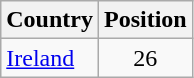<table class="wikitable sortable">
<tr>
<th>Country</th>
<th>Position</th>
</tr>
<tr>
<td><a href='#'>Ireland</a></td>
<td style="text-align:center;">26</td>
</tr>
</table>
